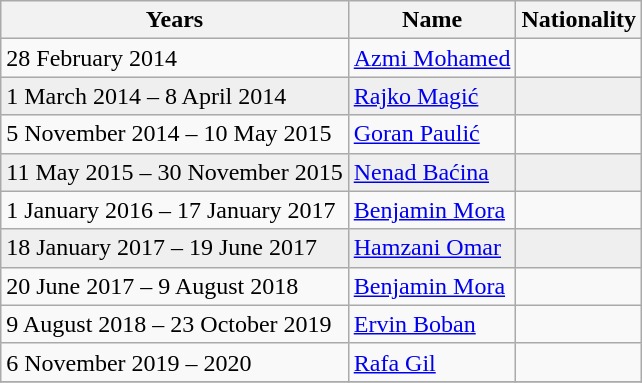<table class="wikitable">
<tr>
<th>Years</th>
<th>Name</th>
<th>Nationality</th>
</tr>
<tr>
<td>28 February 2014</td>
<td><a href='#'>Azmi Mohamed</a></td>
<td></td>
</tr>
<tr style="background:#efefef;">
<td>1 March 2014 – 8 April 2014</td>
<td><a href='#'>Rajko Magić</a></td>
<td></td>
</tr>
<tr>
<td>5 November 2014 – 10 May 2015</td>
<td><a href='#'>Goran Paulić</a></td>
<td></td>
</tr>
<tr style="background:#efefef;">
<td>11 May 2015 – 30 November 2015</td>
<td><a href='#'>Nenad Baćina</a></td>
<td></td>
</tr>
<tr>
<td>1 January 2016 – 17 January 2017</td>
<td><a href='#'>Benjamin Mora</a></td>
<td></td>
</tr>
<tr style="background:#efefef;">
<td>18 January 2017 – 19 June 2017</td>
<td><a href='#'>Hamzani Omar</a></td>
<td></td>
</tr>
<tr>
<td>20 June 2017 – 9 August 2018</td>
<td><a href='#'>Benjamin Mora</a></td>
<td></td>
</tr>
<tr>
<td>9 August 2018 – 23 October 2019</td>
<td><a href='#'>Ervin Boban</a></td>
<td></td>
</tr>
<tr>
<td>6 November 2019 – 2020</td>
<td><a href='#'>Rafa Gil</a></td>
<td></td>
</tr>
<tr>
</tr>
</table>
